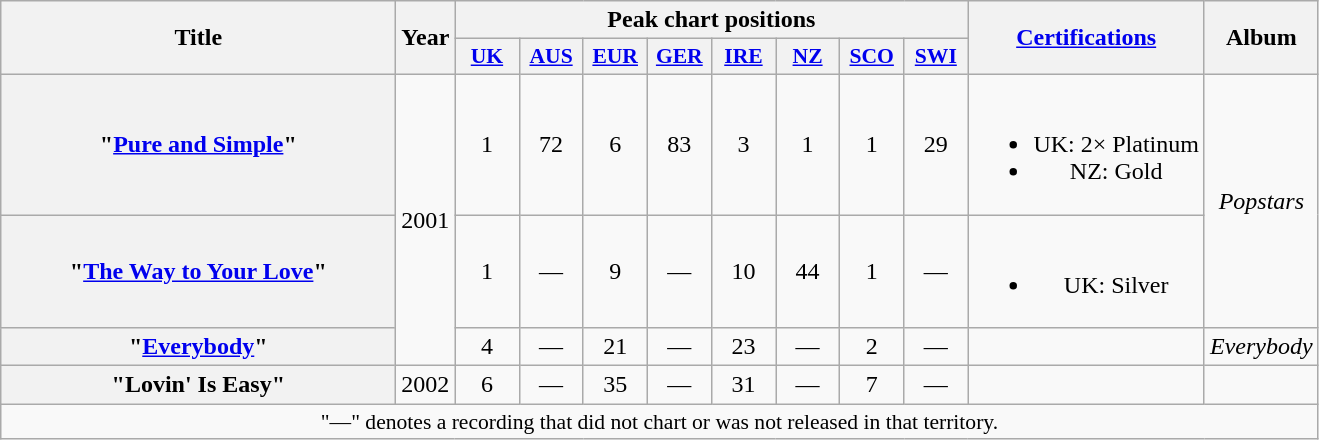<table class="wikitable plainrowheaders" style="text-align:center;">
<tr>
<th scope="col" rowspan="2" style="width:16em;">Title</th>
<th scope="col" rowspan="2">Year</th>
<th scope="col" colspan="8">Peak chart positions</th>
<th scope="col" rowspan="2"><a href='#'>Certifications</a></th>
<th scope="col" rowspan="2">Album</th>
</tr>
<tr>
<th scope="col" style="width:2.5em;font-size:90%;"><a href='#'>UK</a><br></th>
<th scope="col" style="width:2.5em;font-size:90%;"><a href='#'>AUS</a><br></th>
<th scope="col" style="width:2.5em;font-size:90%;"><a href='#'>EUR</a><br></th>
<th scope="col" style="width:2.5em;font-size:90%;"><a href='#'>GER</a><br></th>
<th scope="col" style="width:2.5em;font-size:90%;"><a href='#'>IRE</a><br></th>
<th scope="col" style="width:2.5em;font-size:90%;"><a href='#'>NZ</a><br></th>
<th scope="col" style="width:2.5em;font-size:90%;"><a href='#'>SCO</a><br></th>
<th scope="col" style="width:2.5em;font-size:90%;"><a href='#'>SWI</a><br></th>
</tr>
<tr>
<th scope="row">"<a href='#'>Pure and Simple</a>"</th>
<td rowspan="3">2001</td>
<td>1</td>
<td>72</td>
<td>6</td>
<td>83</td>
<td>3</td>
<td>1</td>
<td>1</td>
<td>29</td>
<td><br><ul><li>UK: 2× Platinum</li><li>NZ: Gold</li></ul></td>
<td rowspan="2"><em>Popstars</em></td>
</tr>
<tr>
<th scope="row">"<a href='#'>The Way to Your Love</a>"</th>
<td>1</td>
<td>—</td>
<td>9</td>
<td>—</td>
<td>10</td>
<td>44</td>
<td>1</td>
<td>—</td>
<td><br><ul><li>UK: Silver</li></ul></td>
</tr>
<tr>
<th scope="row">"<a href='#'>Everybody</a>"</th>
<td>4</td>
<td>—</td>
<td>21</td>
<td>—</td>
<td>23</td>
<td>—</td>
<td>2</td>
<td>—</td>
<td></td>
<td><em>Everybody</em></td>
</tr>
<tr>
<th scope="row">"Lovin' Is Easy"</th>
<td>2002</td>
<td>6</td>
<td>—</td>
<td>35</td>
<td>—</td>
<td>31</td>
<td>—</td>
<td>7</td>
<td>—</td>
<td></td>
<td></td>
</tr>
<tr>
<td colspan="15" style="font-size:90%">"—" denotes a recording that did not chart or was not released in that territory.</td>
</tr>
</table>
